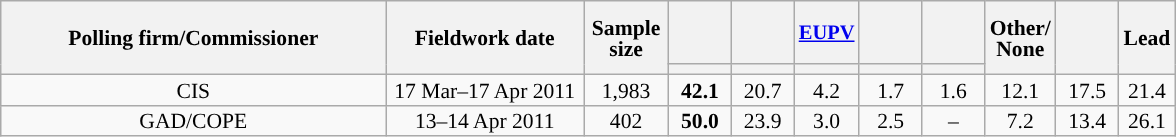<table class="wikitable collapsible collapsed" style="text-align:center; font-size:90%; line-height:14px;">
<tr style="height:42px;">
<th style="width:250px;" rowspan="2">Polling firm/Commissioner</th>
<th style="width:125px;" rowspan="2">Fieldwork date</th>
<th style="width:50px;" rowspan="2">Sample size</th>
<th style="width:35px;"></th>
<th style="width:35px;"></th>
<th style="width:35px; font-size:95%;"><a href='#'>EUPV</a></th>
<th style="width:35px;"></th>
<th style="width:35px;"></th>
<th style="width:35px;" rowspan="2">Other/<br>None</th>
<th style="width:35px;" rowspan="2"></th>
<th style="width:30px;" rowspan="2">Lead</th>
</tr>
<tr>
<th style="color:inherit;background:"></th>
<th style="color:inherit;background:"></th>
<th style="color:inherit;background:"></th>
<th style="color:inherit;background:"></th>
<th style="color:inherit;background:"></th>
</tr>
<tr>
<td>CIS</td>
<td>17 Mar–17 Apr 2011</td>
<td>1,983</td>
<td><strong>42.1</strong></td>
<td>20.7</td>
<td>4.2</td>
<td>1.7</td>
<td>1.6</td>
<td>12.1</td>
<td>17.5</td>
<td style="background:">21.4</td>
</tr>
<tr>
<td>GAD/COPE</td>
<td>13–14 Apr 2011</td>
<td>402</td>
<td><strong>50.0</strong></td>
<td>23.9</td>
<td>3.0</td>
<td>2.5</td>
<td>–</td>
<td>7.2</td>
<td>13.4</td>
<td style="background:">26.1</td>
</tr>
</table>
